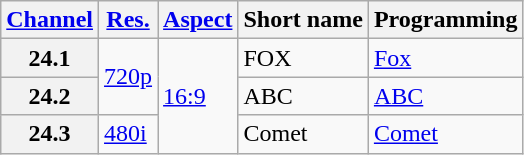<table class="wikitable">
<tr>
<th scope = "col"><a href='#'>Channel</a></th>
<th scope = "col"><a href='#'>Res.</a></th>
<th scope = "col"><a href='#'>Aspect</a></th>
<th scope = "col">Short name</th>
<th scope = "col">Programming</th>
</tr>
<tr>
<th scope = "row">24.1</th>
<td rowspan="2"><a href='#'>720p</a></td>
<td rowspan="3"><a href='#'>16:9</a></td>
<td>FOX</td>
<td><a href='#'>Fox</a></td>
</tr>
<tr>
<th scope = "row">24.2</th>
<td>ABC</td>
<td><a href='#'>ABC</a></td>
</tr>
<tr>
<th scope = "row">24.3</th>
<td><a href='#'>480i</a></td>
<td>Comet</td>
<td><a href='#'>Comet</a></td>
</tr>
</table>
